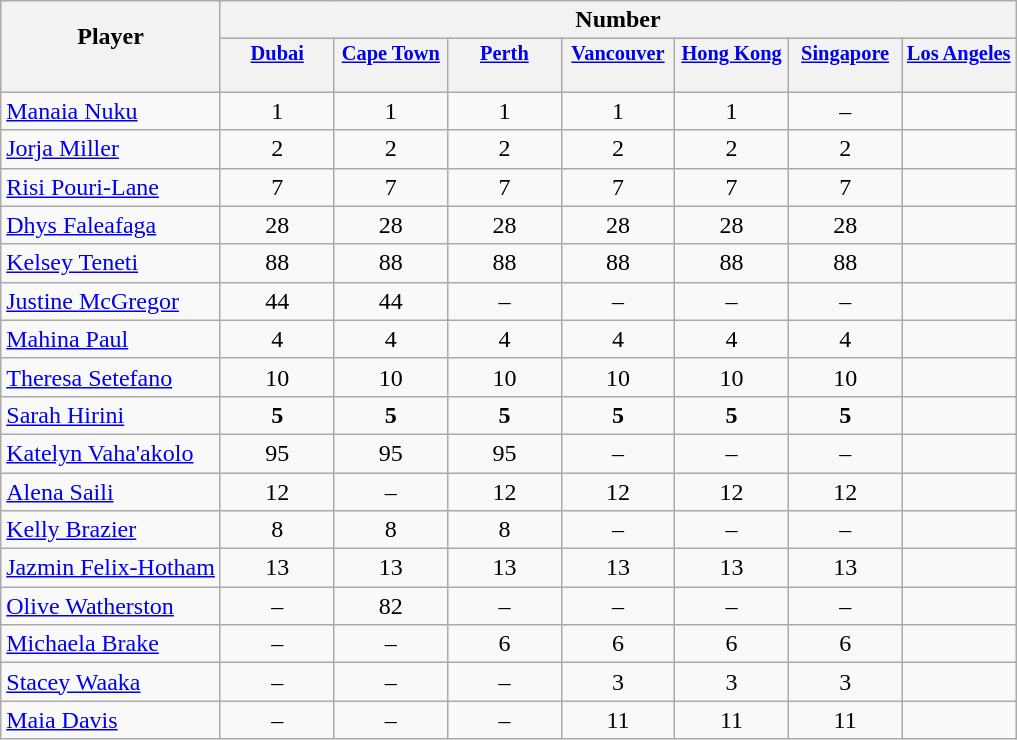<table class="wikitable sortable" style="text-align:center;">
<tr>
<th rowspan="2" style="border-bottom:0px;">Player</th>
<th colspan="7">Number</th>
</tr>
<tr>
<th valign="top" style="width:5.2em; border-bottom:0px; padding:2px; font-size:85%;"><a href='#'>Dubai</a></th>
<th valign="top" style="width:5.2em; border-bottom:0px; padding:2px; font-size:85%;"><a href='#'>Cape Town</a></th>
<th valign="top" style="width:5.2em; border-bottom:0px; padding:2px; font-size:85%;"><a href='#'>Perth</a></th>
<th valign="top" style="width:5.2em; border-bottom:0px; padding:2px; font-size:85%;"><a href='#'>Vancouver</a></th>
<th valign="top" style="width:5.2em; border-bottom:0px; padding:2px; font-size:85%;"><a href='#'>Hong Kong</a></th>
<th valign="top" style="width:5.2em; border-bottom:0px; padding:2px; font-size:85%;"><a href='#'>Singapore</a></th>
<th valign="top" style="width:5.2em; border-bottom:0px; padding:2px; font-size:85%;"><a href='#'>Los Angeles</a></th>
</tr>
<tr style="line-height:8px;">
<th style="border-top:0px;"> </th>
<th style="border-top:0px;"></th>
<th data-sort-type="number" style="border-top:0px;"></th>
<th data-sort-type="number" style="border-top:0px;"></th>
<th data-sort-type="number" style="border-top:0px;"></th>
<th data-sort-type="number" style="border-top:0px;"></th>
<th data-sort-type="number" style="border-top:0px;"></th>
<th data-sort-type="number" style="border-top:0px;"></th>
</tr>
<tr>
<td align="left"><a href='#'>Manaia Nuku</a></td>
<td>1</td>
<td>1</td>
<td>1</td>
<td>1</td>
<td>1</td>
<td>–</td>
<td></td>
</tr>
<tr>
<td align="left"><a href='#'>Jorja Miller</a></td>
<td>2</td>
<td>2</td>
<td>2</td>
<td>2</td>
<td>2</td>
<td>2</td>
<td></td>
</tr>
<tr>
<td align="left"><a href='#'>Risi Pouri-Lane</a></td>
<td>7</td>
<td>7</td>
<td>7</td>
<td>7</td>
<td>7</td>
<td>7</td>
<td></td>
</tr>
<tr>
<td align="left"><a href='#'>Dhys Faleafaga</a></td>
<td>28</td>
<td>28</td>
<td>28</td>
<td>28</td>
<td>28</td>
<td>28</td>
<td></td>
</tr>
<tr>
<td align="left"><a href='#'>Kelsey Teneti</a></td>
<td>88</td>
<td>88</td>
<td>88</td>
<td>88</td>
<td>88</td>
<td>88</td>
<td></td>
</tr>
<tr>
<td align="left"><a href='#'>Justine McGregor</a></td>
<td>44</td>
<td>44</td>
<td>–</td>
<td>–</td>
<td>–</td>
<td>–</td>
<td></td>
</tr>
<tr>
<td align="left"><a href='#'>Mahina Paul</a></td>
<td>4</td>
<td>4</td>
<td>4</td>
<td>4</td>
<td>4</td>
<td>4</td>
<td></td>
</tr>
<tr>
<td align="left"><a href='#'>Theresa Setefano</a></td>
<td>10</td>
<td>10</td>
<td>10</td>
<td>10</td>
<td>10</td>
<td>10</td>
<td></td>
</tr>
<tr>
<td align="left"><a href='#'>Sarah Hirini</a></td>
<td><strong>5</strong></td>
<td><strong>5</strong></td>
<td><strong>5</strong></td>
<td><strong>5</strong></td>
<td><strong>5</strong></td>
<td><strong>5</strong></td>
<td></td>
</tr>
<tr>
<td align="left"><a href='#'>Katelyn Vaha'akolo</a></td>
<td>95</td>
<td>95</td>
<td>95</td>
<td>–</td>
<td>–</td>
<td>–</td>
<td></td>
</tr>
<tr>
<td align="left"><a href='#'>Alena Saili</a></td>
<td>12</td>
<td>–</td>
<td>12</td>
<td>12</td>
<td>12</td>
<td>12</td>
<td></td>
</tr>
<tr>
<td align="left"><a href='#'>Kelly Brazier</a></td>
<td>8</td>
<td>8</td>
<td>8</td>
<td>–</td>
<td>–</td>
<td>–</td>
<td></td>
</tr>
<tr>
<td align="left"><a href='#'>Jazmin Felix-Hotham</a></td>
<td>13</td>
<td>13</td>
<td>13</td>
<td>13</td>
<td>13</td>
<td>13</td>
<td></td>
</tr>
<tr>
<td align="left"><a href='#'>Olive Watherston</a></td>
<td>–</td>
<td>82</td>
<td>–</td>
<td>–</td>
<td>–</td>
<td>–</td>
<td></td>
</tr>
<tr>
<td align="left"><a href='#'>Michaela Brake</a></td>
<td>–</td>
<td>–</td>
<td>6</td>
<td>6</td>
<td>6</td>
<td>6</td>
<td></td>
</tr>
<tr>
<td align="left"><a href='#'>Stacey Waaka</a></td>
<td>–</td>
<td>–</td>
<td>–</td>
<td>3</td>
<td>3</td>
<td>3</td>
<td></td>
</tr>
<tr>
<td align="left"><a href='#'>Maia Davis</a></td>
<td>–</td>
<td>–</td>
<td>–</td>
<td>11</td>
<td>11</td>
<td>11</td>
<td></td>
</tr>
</table>
